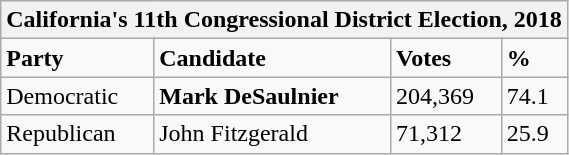<table class="wikitable">
<tr>
<th colspan="4">California's 11th Congressional District Election, 2018</th>
</tr>
<tr>
<td><strong>Party</strong></td>
<td><strong>Candidate</strong></td>
<td><strong>Votes</strong></td>
<td><strong>%</strong></td>
</tr>
<tr>
<td>Democratic</td>
<td><strong>Mark DeSaulnier</strong></td>
<td>204,369</td>
<td>74.1</td>
</tr>
<tr>
<td>Republican</td>
<td>John Fitzgerald</td>
<td>71,312</td>
<td>25.9</td>
</tr>
</table>
